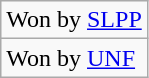<table class="wikitable">
<tr>
<td>Won by <a href='#'>SLPP</a></td>
</tr>
<tr>
<td>Won by <a href='#'>UNF</a></td>
</tr>
</table>
